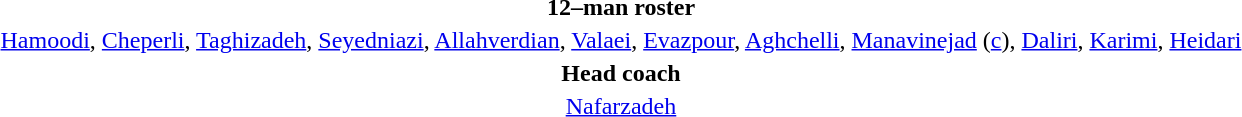<table style="text-align: center; margin-top: 2em; margin-left: auto; margin-right: auto">
<tr>
<td><strong>12–man roster</strong></td>
</tr>
<tr>
<td><a href='#'>Hamoodi</a>, <a href='#'>Cheperli</a>, <a href='#'>Taghizadeh</a>, <a href='#'>Seyedniazi</a>, <a href='#'>Allahverdian</a>, <a href='#'>Valaei</a>, <a href='#'>Evazpour</a>, <a href='#'>Aghchelli</a>, <a href='#'>Manavinejad</a> (<a href='#'>c</a>), <a href='#'>Daliri</a>, <a href='#'>Karimi</a>, <a href='#'>Heidari</a></td>
</tr>
<tr>
<td><strong>Head coach</strong></td>
</tr>
<tr>
<td><a href='#'>Nafarzadeh</a></td>
</tr>
</table>
